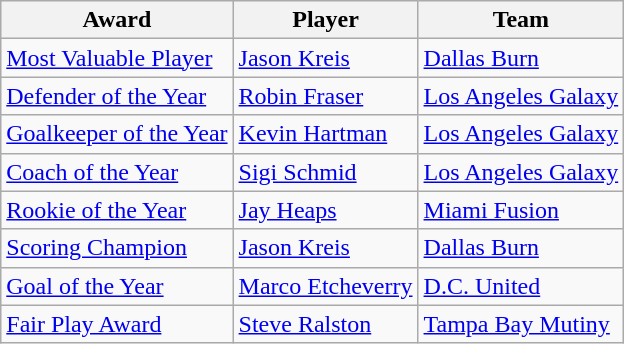<table class="wikitable" style="font-size:100%">
<tr>
<th>Award</th>
<th>Player</th>
<th>Team</th>
</tr>
<tr>
<td><a href='#'>Most Valuable Player</a></td>
<td> <a href='#'>Jason Kreis</a></td>
<td><a href='#'>Dallas Burn</a></td>
</tr>
<tr>
<td><a href='#'>Defender of the Year</a></td>
<td> <a href='#'>Robin Fraser</a></td>
<td><a href='#'>Los Angeles Galaxy</a></td>
</tr>
<tr>
<td><a href='#'>Goalkeeper of the Year</a></td>
<td> <a href='#'>Kevin Hartman</a></td>
<td><a href='#'>Los Angeles Galaxy</a></td>
</tr>
<tr>
<td><a href='#'>Coach of the Year</a></td>
<td> <a href='#'>Sigi Schmid</a></td>
<td><a href='#'>Los Angeles Galaxy</a></td>
</tr>
<tr>
<td><a href='#'>Rookie of the Year</a></td>
<td> <a href='#'>Jay Heaps</a></td>
<td><a href='#'>Miami Fusion</a></td>
</tr>
<tr>
<td><a href='#'>Scoring Champion</a></td>
<td> <a href='#'>Jason Kreis</a></td>
<td><a href='#'>Dallas Burn</a></td>
</tr>
<tr>
<td><a href='#'>Goal of the Year</a></td>
<td> <a href='#'>Marco Etcheverry</a></td>
<td><a href='#'>D.C. United</a></td>
</tr>
<tr>
<td><a href='#'>Fair Play Award</a></td>
<td> <a href='#'>Steve Ralston</a></td>
<td><a href='#'>Tampa Bay Mutiny</a></td>
</tr>
</table>
